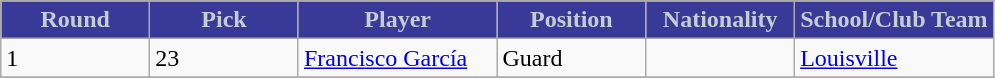<table class="wikitable sortable sortable">
<tr>
<th style="background:#393997; color:#c5ced4" width="15%">Round</th>
<th style="background:#393997; color:#c5ced4" width="15%">Pick</th>
<th style="background:#393997; color:#c5ced4" width="20%">Player</th>
<th style="background:#393997; color:#c5ced4" width="15%">Position</th>
<th style="background:#393997; color:#c5ced4" width="15%">Nationality</th>
<th style="background:#393997; color:#c5ced4" width="20%">School/Club Team</th>
</tr>
<tr>
<td>1</td>
<td>23</td>
<td><a href='#'>Francisco García</a></td>
<td>Guard</td>
<td></td>
<td><a href='#'>Louisville</a></td>
</tr>
<tr>
</tr>
</table>
